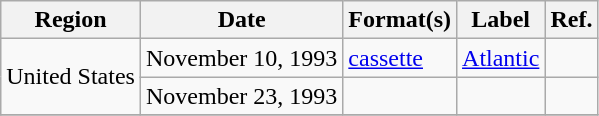<table class="wikitable">
<tr>
<th>Region</th>
<th>Date</th>
<th>Format(s)</th>
<th>Label</th>
<th>Ref.</th>
</tr>
<tr>
<td rowspan="2">United States</td>
<td>November 10, 1993</td>
<td><a href='#'>cassette</a></td>
<td><a href='#'>Atlantic</a></td>
<td></td>
</tr>
<tr>
<td>November 23, 1993</td>
<td></td>
<td></td>
<td></td>
</tr>
<tr>
</tr>
</table>
